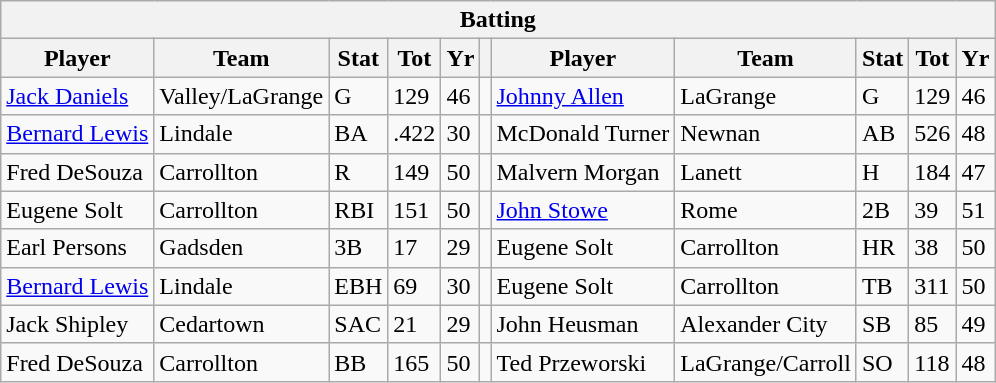<table class="wikitable">
<tr>
<th Colspan=11>Batting</th>
</tr>
<tr>
<th>Player</th>
<th>Team</th>
<th>Stat</th>
<th>Tot</th>
<th>Yr</th>
<th></th>
<th>Player</th>
<th>Team</th>
<th>Stat</th>
<th>Tot</th>
<th>Yr</th>
</tr>
<tr>
<td><a href='#'>Jack Daniels</a></td>
<td>Valley/LaGrange</td>
<td>G</td>
<td>129</td>
<td>46</td>
<td></td>
<td><a href='#'>Johnny Allen</a></td>
<td>LaGrange</td>
<td>G</td>
<td>129</td>
<td>46</td>
</tr>
<tr>
<td><a href='#'>Bernard Lewis</a></td>
<td>Lindale</td>
<td>BA</td>
<td>.422</td>
<td>30</td>
<td></td>
<td>McDonald Turner</td>
<td>Newnan</td>
<td>AB</td>
<td>526</td>
<td>48</td>
</tr>
<tr>
<td>Fred DeSouza</td>
<td>Carrollton</td>
<td>R</td>
<td>149</td>
<td>50</td>
<td></td>
<td>Malvern Morgan</td>
<td>Lanett</td>
<td>H</td>
<td>184</td>
<td>47</td>
</tr>
<tr>
<td>Eugene Solt</td>
<td>Carrollton</td>
<td>RBI</td>
<td>151</td>
<td>50</td>
<td></td>
<td><a href='#'>John Stowe</a></td>
<td>Rome</td>
<td>2B</td>
<td>39</td>
<td>51</td>
</tr>
<tr>
<td>Earl Persons</td>
<td>Gadsden</td>
<td>3B</td>
<td>17</td>
<td>29</td>
<td></td>
<td>Eugene Solt</td>
<td>Carrollton</td>
<td>HR</td>
<td>38</td>
<td>50</td>
</tr>
<tr>
<td><a href='#'>Bernard Lewis</a></td>
<td>Lindale</td>
<td>EBH</td>
<td>69</td>
<td>30</td>
<td></td>
<td>Eugene Solt</td>
<td>Carrollton</td>
<td>TB</td>
<td>311</td>
<td>50</td>
</tr>
<tr>
<td>Jack Shipley</td>
<td>Cedartown</td>
<td>SAC</td>
<td>21</td>
<td>29</td>
<td></td>
<td>John Heusman</td>
<td>Alexander City</td>
<td>SB</td>
<td>85</td>
<td>49</td>
</tr>
<tr>
<td>Fred DeSouza</td>
<td>Carrollton</td>
<td>BB</td>
<td>165</td>
<td>50</td>
<td></td>
<td>Ted Przeworski</td>
<td>LaGrange/Carroll</td>
<td>SO</td>
<td>118</td>
<td>48</td>
</tr>
</table>
